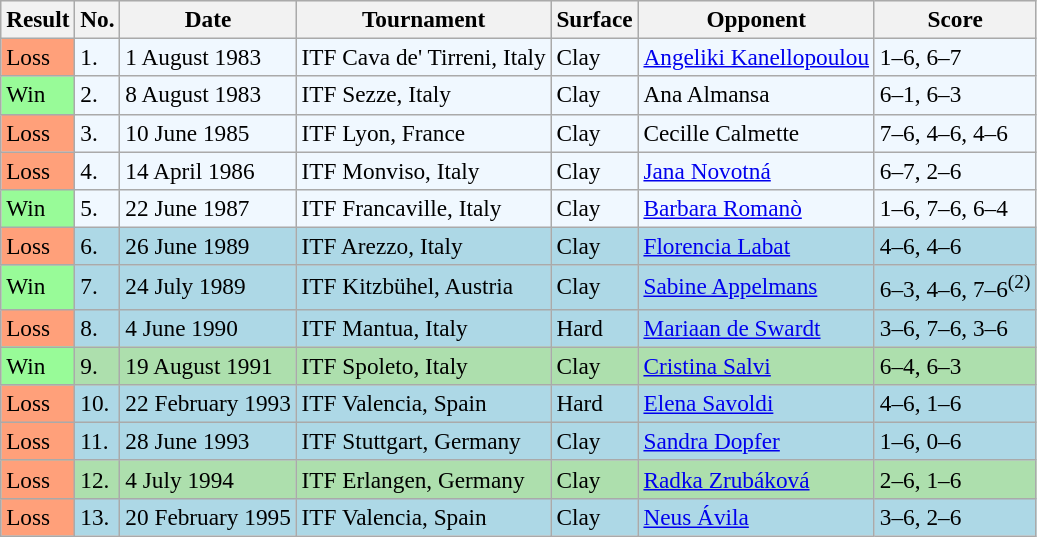<table class="sortable wikitable" style="font-size:97%;">
<tr bgcolor="#eeeeee">
<th>Result</th>
<th>No.</th>
<th>Date</th>
<th>Tournament</th>
<th>Surface</th>
<th>Opponent</th>
<th class="unsortable">Score</th>
</tr>
<tr style="background:#f0f8ff;">
<td style="background:#FFA07A;">Loss</td>
<td>1.</td>
<td>1 August 1983</td>
<td>ITF Cava de' Tirreni, Italy</td>
<td>Clay</td>
<td> <a href='#'>Angeliki Kanellopoulou</a></td>
<td>1–6, 6–7</td>
</tr>
<tr style="background:#f0f8ff;">
<td style="background:#98FB98;">Win</td>
<td>2.</td>
<td>8 August 1983</td>
<td>ITF Sezze, Italy</td>
<td>Clay</td>
<td> Ana Almansa</td>
<td>6–1, 6–3</td>
</tr>
<tr style="background:#f0f8ff;">
<td style="background:#FFA07A;">Loss</td>
<td>3.</td>
<td>10 June 1985</td>
<td>ITF Lyon, France</td>
<td>Clay</td>
<td> Cecille Calmette</td>
<td>7–6, 4–6, 4–6</td>
</tr>
<tr style="background:#f0f8ff;">
<td style="background:#FFA07A;">Loss</td>
<td>4.</td>
<td>14 April 1986</td>
<td>ITF Monviso, Italy</td>
<td>Clay</td>
<td> <a href='#'>Jana Novotná</a></td>
<td>6–7, 2–6</td>
</tr>
<tr style="background:#f0f8ff;">
<td style="background:#98FB98;">Win</td>
<td>5.</td>
<td>22 June 1987</td>
<td>ITF Francaville, Italy</td>
<td>Clay</td>
<td> <a href='#'>Barbara Romanò</a></td>
<td>1–6, 7–6, 6–4</td>
</tr>
<tr bgcolor=lightblue>
<td style="background:#FFA07A;">Loss</td>
<td>6.</td>
<td>26 June 1989</td>
<td>ITF Arezzo, Italy</td>
<td>Clay</td>
<td> <a href='#'>Florencia Labat</a></td>
<td>4–6, 4–6</td>
</tr>
<tr bgcolor=lightblue>
<td style="background:#98FB98;">Win</td>
<td>7.</td>
<td>24 July 1989</td>
<td>ITF Kitzbühel, Austria</td>
<td>Clay</td>
<td> <a href='#'>Sabine Appelmans</a></td>
<td>6–3, 4–6, 7–6<sup>(2)</sup></td>
</tr>
<tr style="background:lightblue;">
<td style="background:#FFA07A;">Loss</td>
<td>8.</td>
<td>4 June 1990</td>
<td>ITF Mantua, Italy</td>
<td>Hard</td>
<td> <a href='#'>Mariaan de Swardt</a></td>
<td>3–6, 7–6, 3–6</td>
</tr>
<tr bgcolor="#ADDFAD">
<td style="background:#98FB98;">Win</td>
<td>9.</td>
<td>19 August 1991</td>
<td>ITF Spoleto, Italy</td>
<td>Clay</td>
<td> <a href='#'>Cristina Salvi</a></td>
<td>6–4, 6–3</td>
</tr>
<tr style="background:lightblue;">
<td style="background:#FFA07A;">Loss</td>
<td>10.</td>
<td>22 February 1993</td>
<td>ITF Valencia, Spain</td>
<td>Hard</td>
<td> <a href='#'>Elena Savoldi</a></td>
<td>4–6, 1–6</td>
</tr>
<tr style="background:lightblue;">
<td style="background:#FFA07A;">Loss</td>
<td>11.</td>
<td>28 June 1993</td>
<td>ITF Stuttgart, Germany</td>
<td>Clay</td>
<td> <a href='#'>Sandra Dopfer</a></td>
<td>1–6, 0–6</td>
</tr>
<tr bgcolor="#ADDFAD">
<td style="background:#FFA07A;">Loss</td>
<td>12.</td>
<td>4 July 1994</td>
<td>ITF Erlangen, Germany</td>
<td>Clay</td>
<td> <a href='#'>Radka Zrubáková</a></td>
<td>2–6, 1–6</td>
</tr>
<tr bgcolor="lightblue">
<td style="background:#FFA07A;">Loss</td>
<td>13.</td>
<td>20 February 1995</td>
<td>ITF Valencia, Spain</td>
<td>Clay</td>
<td> <a href='#'>Neus Ávila</a></td>
<td>3–6, 2–6</td>
</tr>
</table>
